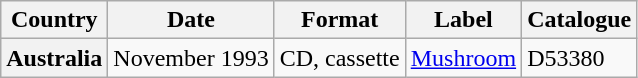<table class="wikitable plainrowheaders">
<tr>
<th>Country</th>
<th>Date</th>
<th>Format</th>
<th>Label</th>
<th>Catalogue</th>
</tr>
<tr>
<th scope="row">Australia</th>
<td>November 1993</td>
<td>CD, cassette</td>
<td><a href='#'>Mushroom</a></td>
<td>D53380</td>
</tr>
</table>
